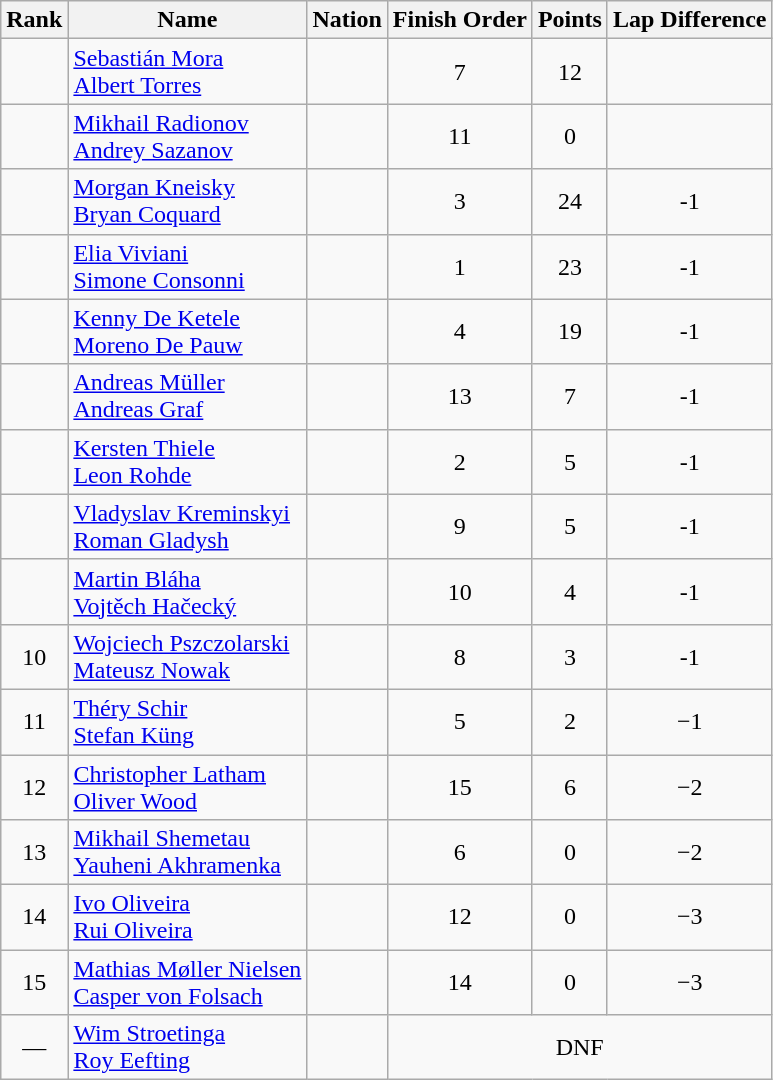<table class="wikitable sortable" style="text-align:center">
<tr>
<th>Rank</th>
<th>Name</th>
<th>Nation</th>
<th>Finish Order</th>
<th>Points</th>
<th>Lap Difference</th>
</tr>
<tr>
<td></td>
<td align=left><a href='#'>Sebastián Mora</a><br><a href='#'>Albert Torres</a></td>
<td align=left></td>
<td>7</td>
<td>12</td>
<td></td>
</tr>
<tr>
<td></td>
<td align=left><a href='#'>Mikhail Radionov</a><br><a href='#'>Andrey Sazanov</a></td>
<td align=left></td>
<td>11</td>
<td>0</td>
<td></td>
</tr>
<tr>
<td></td>
<td align=left><a href='#'>Morgan Kneisky</a><br><a href='#'>Bryan Coquard</a></td>
<td align=left></td>
<td>3</td>
<td>24</td>
<td>-1</td>
</tr>
<tr>
<td></td>
<td align=left><a href='#'>Elia Viviani</a><br><a href='#'>Simone Consonni</a></td>
<td align=left></td>
<td>1</td>
<td>23</td>
<td>-1</td>
</tr>
<tr>
<td></td>
<td align=left><a href='#'>Kenny De Ketele</a><br><a href='#'>Moreno De Pauw</a></td>
<td align=left></td>
<td>4</td>
<td>19</td>
<td>-1</td>
</tr>
<tr>
<td></td>
<td align=left><a href='#'>Andreas Müller</a><br><a href='#'>Andreas Graf</a></td>
<td align=left></td>
<td>13</td>
<td>7</td>
<td>-1</td>
</tr>
<tr>
<td></td>
<td align=left><a href='#'>Kersten Thiele</a><br><a href='#'>Leon Rohde</a></td>
<td align=left></td>
<td>2</td>
<td>5</td>
<td>-1</td>
</tr>
<tr>
<td></td>
<td align=left><a href='#'>Vladyslav Kreminskyi</a><br><a href='#'>Roman Gladysh</a></td>
<td align=left></td>
<td>9</td>
<td>5</td>
<td>-1</td>
</tr>
<tr>
<td></td>
<td align=left><a href='#'>Martin Bláha</a><br><a href='#'>Vojtěch Hačecký</a></td>
<td align=left></td>
<td>10</td>
<td>4</td>
<td>-1</td>
</tr>
<tr>
<td>10</td>
<td align=left><a href='#'>Wojciech Pszczolarski</a><br><a href='#'>Mateusz Nowak</a></td>
<td align=left></td>
<td>8</td>
<td>3</td>
<td>-1</td>
</tr>
<tr>
<td>11</td>
<td align=left><a href='#'>Théry Schir</a><br><a href='#'>Stefan Küng</a></td>
<td align=left></td>
<td>5</td>
<td>2</td>
<td>−1</td>
</tr>
<tr>
<td>12</td>
<td align=left><a href='#'>Christopher Latham</a><br><a href='#'>Oliver Wood</a></td>
<td align=left></td>
<td>15</td>
<td>6</td>
<td>−2</td>
</tr>
<tr>
<td>13</td>
<td align=left><a href='#'>Mikhail Shemetau</a><br><a href='#'>Yauheni Akhramenka</a></td>
<td align=left></td>
<td>6</td>
<td>0</td>
<td>−2</td>
</tr>
<tr>
<td>14</td>
<td align=left><a href='#'>Ivo Oliveira</a><br><a href='#'>Rui Oliveira</a></td>
<td align=left></td>
<td>12</td>
<td>0</td>
<td>−3</td>
</tr>
<tr>
<td>15</td>
<td align=left><a href='#'>Mathias Møller Nielsen</a><br><a href='#'>Casper von Folsach</a></td>
<td align=left></td>
<td>14</td>
<td>0</td>
<td>−3</td>
</tr>
<tr>
<td>—</td>
<td align=left><a href='#'>Wim Stroetinga</a><br><a href='#'>Roy Eefting</a></td>
<td align=left></td>
<td colspan=3>DNF</td>
</tr>
</table>
